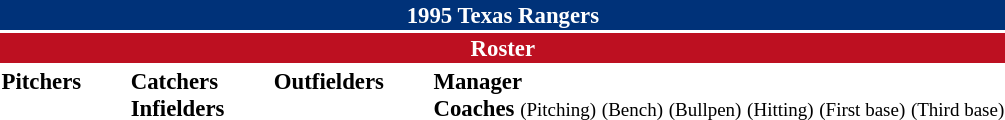<table class="toccolours" style="font-size: 95%;">
<tr>
<th colspan="10" style="background-color: #003279; color: #FFFFFF; text-align: center;">1995 Texas Rangers</th>
</tr>
<tr>
<td colspan="10" style="background-color: #bd1021; color: white; text-align: center;"><strong>Roster</strong></td>
</tr>
<tr>
<td valign="top"><strong>Pitchers</strong><br>




















</td>
<td width="25px"></td>
<td valign="top"><strong>Catchers</strong><br>


<strong>Infielders</strong>









</td>
<td width="25px"></td>
<td valign="top"><strong>Outfielders</strong><br>









</td>
<td width="25px"></td>
<td valign="top"><strong>Manager</strong><br>
<strong>Coaches</strong>
 <small>(Pitching)</small>
 <small>(Bench)</small>
 <small>(Bullpen)</small>
 <small>(Hitting)</small>
 <small>(First base)</small>
 <small>(Third base)</small></td>
</tr>
</table>
